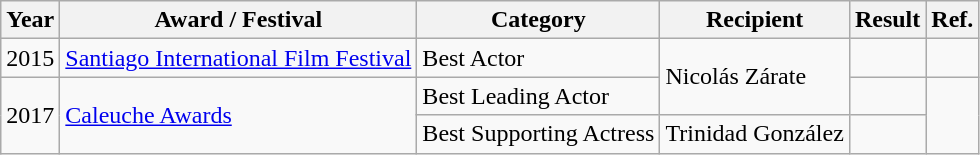<table class="wikitable">
<tr>
<th>Year</th>
<th>Award / Festival</th>
<th>Category</th>
<th>Recipient</th>
<th>Result</th>
<th>Ref.</th>
</tr>
<tr>
<td>2015</td>
<td><a href='#'>Santiago International Film Festival</a></td>
<td>Best Actor</td>
<td rowspan="2">Nicolás Zárate</td>
<td></td>
<td></td>
</tr>
<tr>
<td rowspan="2">2017</td>
<td rowspan="2"><a href='#'>Caleuche Awards</a></td>
<td>Best Leading Actor</td>
<td></td>
<td rowspan="2"></td>
</tr>
<tr>
<td>Best Supporting Actress</td>
<td>Trinidad González</td>
<td></td>
</tr>
</table>
